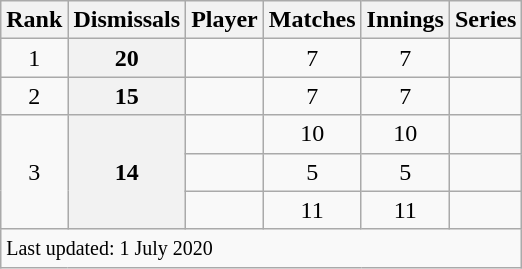<table class="wikitable plainrowheaders sortable">
<tr>
<th scope=col>Rank</th>
<th scope=col>Dismissals</th>
<th scope=col>Player</th>
<th scope=col>Matches</th>
<th scope=col>Innings</th>
<th scope=col>Series</th>
</tr>
<tr>
<td align=center>1</td>
<th scope=row style="text-align:center;">20</th>
<td></td>
<td align="center">7</td>
<td align="center">7</td>
<td></td>
</tr>
<tr>
<td align=center>2</td>
<th scope=row style=text-align:center;>15</th>
<td></td>
<td align="center">7</td>
<td align="center">7</td>
<td></td>
</tr>
<tr>
<td align=center rowspan=3>3</td>
<th scope=row style=text-align:center; rowspan=3>14</th>
<td></td>
<td align=center>10</td>
<td align=center>10</td>
<td></td>
</tr>
<tr>
<td></td>
<td align=center>5</td>
<td align=center>5</td>
<td></td>
</tr>
<tr>
<td></td>
<td align=center>11</td>
<td align=center>11</td>
<td></td>
</tr>
<tr class=sortbottom>
<td colspan=6><small>Last updated: 1 July 2020</small></td>
</tr>
</table>
